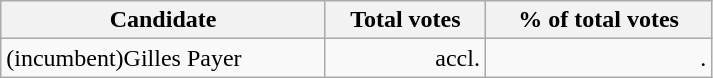<table class="wikitable" width="475">
<tr>
<th align="left">Candidate</th>
<th align="right">Total votes</th>
<th align="right">% of total votes</th>
</tr>
<tr>
<td align="left">(incumbent)Gilles Payer</td>
<td align="right">accl.</td>
<td align="right">.</td>
</tr>
</table>
